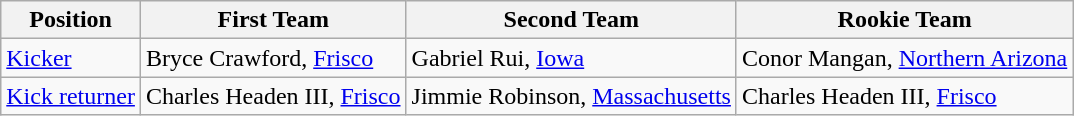<table class="wikitable">
<tr>
<th>Position</th>
<th>First Team</th>
<th>Second Team</th>
<th>Rookie Team</th>
</tr>
<tr>
<td><a href='#'>Kicker</a></td>
<td>Bryce Crawford, <a href='#'>Frisco</a></td>
<td>Gabriel Rui, <a href='#'>Iowa</a></td>
<td>Conor Mangan, <a href='#'>Northern Arizona</a></td>
</tr>
<tr>
<td><a href='#'>Kick returner</a></td>
<td>Charles Headen III, <a href='#'>Frisco</a></td>
<td>Jimmie Robinson, <a href='#'>Massachusetts</a></td>
<td>Charles Headen III, <a href='#'>Frisco</a></td>
</tr>
</table>
